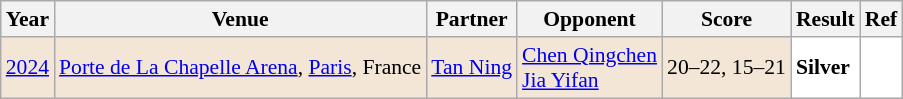<table class="sortable wikitable" style="font-size: 90%">
<tr>
<th>Year</th>
<th>Venue</th>
<th>Partner</th>
<th>Opponent</th>
<th>Score</th>
<th>Result</th>
<th>Ref</th>
</tr>
<tr style="background:#F3E6D7">
<td align="center"><a href='#'>2024</a></td>
<td align="left"><a href='#'>Porte de La Chapelle Arena</a>, <a href='#'>Paris</a>, France</td>
<td align="left"> <a href='#'>Tan Ning</a></td>
<td align="left"> <a href='#'>Chen Qingchen</a><br> <a href='#'>Jia Yifan</a></td>
<td align="left">20–22, 15–21</td>
<td style="text-align:left; background:white"> <strong>Silver</strong></td>
<td style="text-align:center; background:white"></td>
</tr>
</table>
